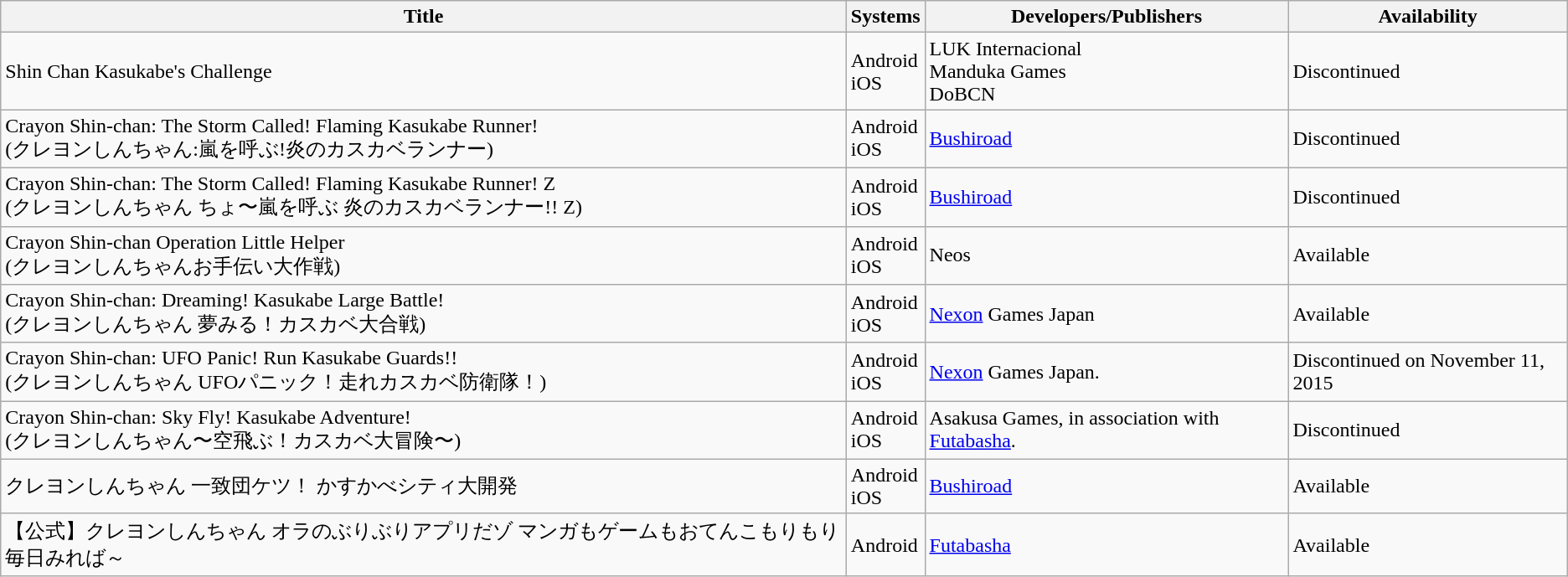<table class="wikitable sortable">
<tr>
<th>Title</th>
<th>Systems</th>
<th>Developers/Publishers</th>
<th>Availability</th>
</tr>
<tr>
<td>Shin Chan Kasukabe's Challenge</td>
<td>Android<br>iOS</td>
<td>LUK Internacional<br>Manduka Games<br>DoBCN</td>
<td>Discontinued</td>
</tr>
<tr>
<td>Crayon Shin-chan: The Storm Called! Flaming Kasukabe Runner!<br>(クレヨンしんちゃん:嵐を呼ぶ!炎のカスカベランナー)</td>
<td>Android<br>iOS</td>
<td><a href='#'>Bushiroad</a></td>
<td>Discontinued</td>
</tr>
<tr>
<td>Crayon Shin-chan: The Storm Called! Flaming Kasukabe Runner! Z<br>(クレヨンしんちゃん ちょ〜嵐を呼ぶ 炎のカスカベランナー!! Z)</td>
<td>Android<br>iOS</td>
<td><a href='#'>Bushiroad</a></td>
<td>Discontinued</td>
</tr>
<tr>
<td>Crayon Shin-chan Operation Little Helper<br>(クレヨンしんちゃんお手伝い大作戦)</td>
<td>Android<br>iOS</td>
<td>Neos</td>
<td>Available</td>
</tr>
<tr>
<td>Crayon Shin-chan: Dreaming! Kasukabe Large Battle!<br>(クレヨンしんちゃん 夢みる！カスカベ大合戦)</td>
<td>Android<br>iOS</td>
<td><a href='#'>Nexon</a> Games Japan</td>
<td>Available</td>
</tr>
<tr>
<td>Crayon Shin-chan: UFO Panic! Run Kasukabe Guards!!<br>(クレヨンしんちゃん UFOパニック！走れカスカベ防衛隊！)</td>
<td>Android<br>iOS</td>
<td><a href='#'>Nexon</a> Games Japan.</td>
<td>Discontinued on November 11, 2015</td>
</tr>
<tr>
<td>Crayon Shin-chan: Sky Fly! Kasukabe Adventure!<br>(クレヨンしんちゃん〜空飛ぶ！カスカベ大冒険〜)</td>
<td>Android<br>iOS</td>
<td>Asakusa Games, in association with <a href='#'>Futabasha</a>.</td>
<td>Discontinued</td>
</tr>
<tr>
<td>クレヨンしんちゃん 一致団ケツ！ かすかべシティ大開発</td>
<td>Android<br>iOS</td>
<td><a href='#'>Bushiroad</a></td>
<td>Available</td>
</tr>
<tr>
<td>【公式】クレヨンしんちゃん オラのぶりぶりアプリだゾ マンガもゲームもおてんこもりもり 毎日みれば～</td>
<td>Android</td>
<td><a href='#'>Futabasha</a></td>
<td>Available</td>
</tr>
</table>
